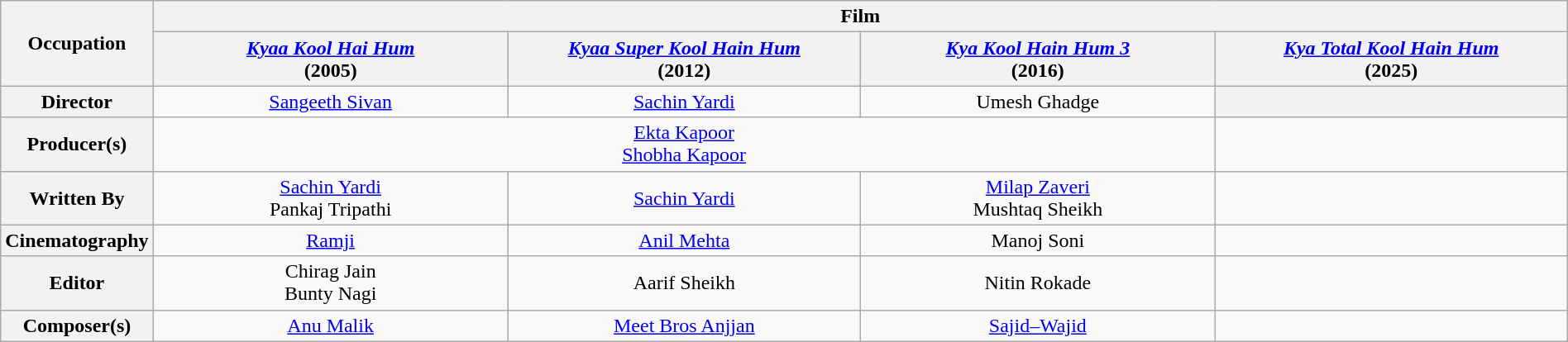<table class="wikitable" style="text-align:center;" width="100%">
<tr>
<th rowspan="2">Occupation</th>
<th colspan="4">Film</th>
</tr>
<tr>
<th style="width:25%;"><em><a href='#'>Kyaa Kool Hai Hum</a></em> <br>(2005)</th>
<th style="width:25%;"><em><a href='#'>Kyaa Super Kool Hain Hum</a></em> <br>(2012)</th>
<th style="width:25%;"><em><a href='#'>Kya Kool Hain Hum 3</a></em><br>(2016)</th>
<th style="width:25%;"><em><a href='#'>Kya Total Kool Hain Hum</a></em> <br>(2025)</th>
</tr>
<tr>
<th>Director</th>
<td><a href='#'>Sangeeth Sivan</a></td>
<td><a href='#'>Sachin Yardi</a></td>
<td>Umesh Ghadge</td>
<th></th>
</tr>
<tr>
<th>Producer(s)</th>
<td colspan="3"><a href='#'>Ekta Kapoor</a> <br><a href='#'>Shobha Kapoor</a></td>
<td></td>
</tr>
<tr>
<th>Written By</th>
<td><a href='#'>Sachin Yardi</a> <br> Pankaj Tripathi</td>
<td><a href='#'>Sachin Yardi</a></td>
<td><a href='#'>Milap Zaveri</a> <br>Mushtaq Sheikh</td>
<td></td>
</tr>
<tr>
<th>Cinematography</th>
<td><a href='#'>Ramji</a></td>
<td><a href='#'>Anil Mehta</a></td>
<td>Manoj Soni</td>
<td></td>
</tr>
<tr>
<th>Editor</th>
<td>Chirag Jain<br>Bunty Nagi</td>
<td>Aarif Sheikh</td>
<td>Nitin Rokade</td>
<td></td>
</tr>
<tr>
<th>Composer(s)</th>
<td><a href='#'>Anu Malik</a></td>
<td><a href='#'>Meet Bros Anjjan</a></td>
<td><a href='#'>Sajid–Wajid</a></td>
<td></td>
</tr>
</table>
